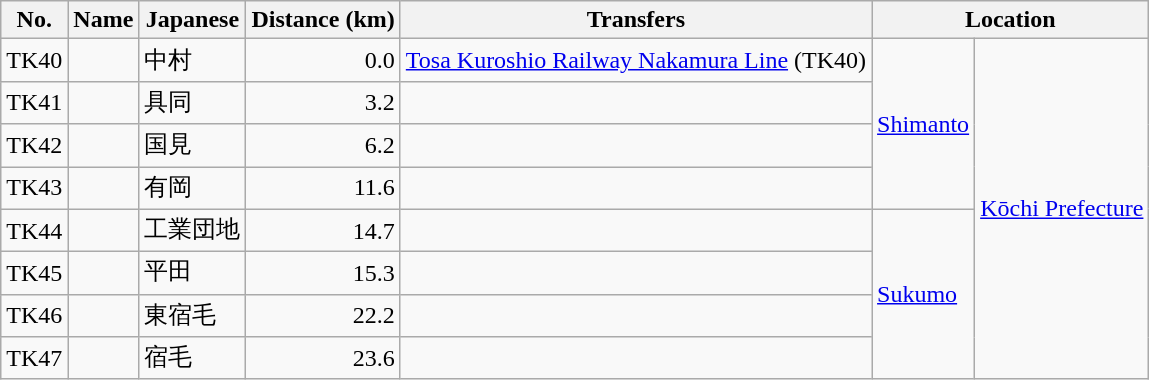<table class="wikitable">
<tr>
<th>No.</th>
<th>Name</th>
<th>Japanese</th>
<th>Distance (km)</th>
<th>Transfers</th>
<th colspan="2">Location</th>
</tr>
<tr>
<td>TK40</td>
<td></td>
<td>中村</td>
<td style="text-align: right;">0.0</td>
<td><a href='#'>Tosa Kuroshio Railway Nakamura Line</a> (TK40)</td>
<td rowspan="4"><a href='#'>Shimanto</a></td>
<td rowspan="8"><a href='#'>Kōchi Prefecture</a></td>
</tr>
<tr>
<td>TK41</td>
<td></td>
<td>具同</td>
<td style="text-align: right;">3.2</td>
<td> </td>
</tr>
<tr>
<td>TK42</td>
<td></td>
<td>国見</td>
<td style="text-align: right;">6.2</td>
<td> </td>
</tr>
<tr>
<td>TK43</td>
<td></td>
<td>有岡</td>
<td style="text-align: right;">11.6</td>
<td> </td>
</tr>
<tr>
<td>TK44</td>
<td></td>
<td>工業団地</td>
<td style="text-align: right;">14.7</td>
<td> </td>
<td rowspan="4"><a href='#'>Sukumo</a></td>
</tr>
<tr>
<td>TK45</td>
<td></td>
<td>平田</td>
<td style="text-align: right;">15.3</td>
<td> </td>
</tr>
<tr>
<td>TK46</td>
<td></td>
<td>東宿毛</td>
<td style="text-align: right;">22.2</td>
<td> </td>
</tr>
<tr>
<td>TK47</td>
<td></td>
<td>宿毛</td>
<td style="text-align: right;">23.6</td>
<td> </td>
</tr>
</table>
